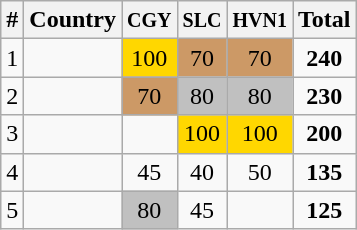<table class="wikitable" style="text-align:center;">
<tr>
<th>#</th>
<th>Country</th>
<th><small>CGY</small></th>
<th><small>SLC</small></th>
<th><small>HVN1</small></th>
<th>Total</th>
</tr>
<tr>
<td>1</td>
<td align=left></td>
<td bgcolor=gold>100</td>
<td bgcolor=cc9966>70</td>
<td bgcolor=cc9966>70</td>
<td><strong>240</strong></td>
</tr>
<tr>
<td>2</td>
<td align=left></td>
<td bgcolor=cc9966>70</td>
<td bgcolor=silver>80</td>
<td bgcolor=silver>80</td>
<td><strong>230</strong></td>
</tr>
<tr>
<td>3</td>
<td align=left></td>
<td></td>
<td bgcolor=gold>100</td>
<td bgcolor=gold>100</td>
<td><strong>200</strong></td>
</tr>
<tr>
<td>4</td>
<td align=left></td>
<td>45</td>
<td>40</td>
<td>50</td>
<td><strong>135</strong></td>
</tr>
<tr>
<td>5</td>
<td align=left></td>
<td bgcolor=silver>80</td>
<td>45</td>
<td></td>
<td><strong>125</strong></td>
</tr>
</table>
